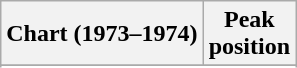<table class="wikitable sortable plainrowheaders" style="text-align:center">
<tr>
<th scope="col">Chart (1973–1974)</th>
<th scope="col">Peak<br> position</th>
</tr>
<tr>
</tr>
<tr>
</tr>
</table>
